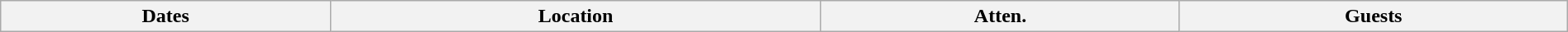<table class="wikitable" width="100%">
<tr>
<th>Dates</th>
<th>Location</th>
<th>Atten.</th>
<th>Guests<br>






</th>
</tr>
</table>
